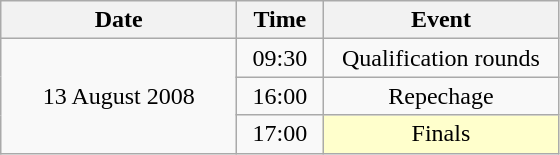<table class = "wikitable" style="text-align:center;">
<tr>
<th width=150>Date</th>
<th width=50>Time</th>
<th width=150>Event</th>
</tr>
<tr>
<td rowspan=3>13 August 2008</td>
<td>09:30</td>
<td>Qualification rounds</td>
</tr>
<tr>
<td>16:00</td>
<td>Repechage</td>
</tr>
<tr>
<td>17:00</td>
<td bgcolor=ffffcc>Finals</td>
</tr>
</table>
